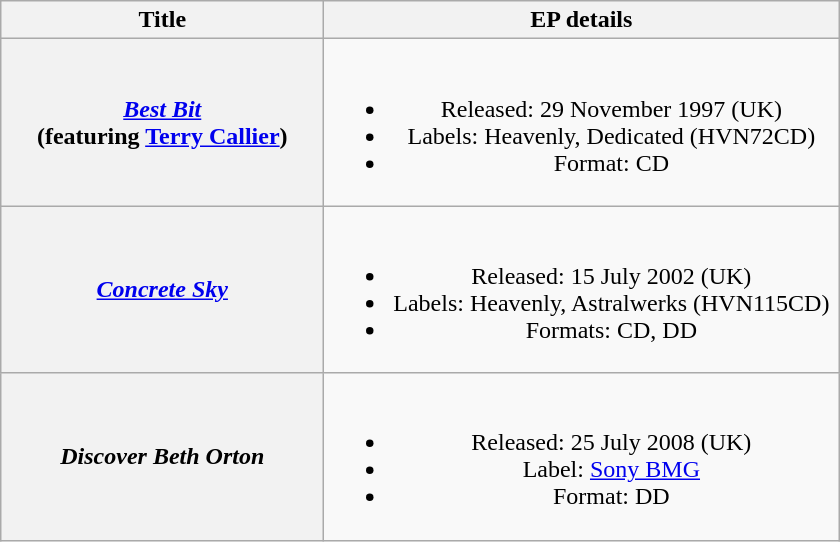<table class="wikitable plainrowheaders" style="text-align:center;">
<tr>
<th scope="col" style="width:13em;">Title</th>
<th scope="col" style="width:21em;">EP details</th>
</tr>
<tr>
<th scope="row"><em><a href='#'>Best Bit</a></em><br><span>(featuring <a href='#'>Terry Callier</a>)</span></th>
<td><br><ul><li>Released: 29 November 1997 <span>(UK)</span></li><li>Labels: Heavenly, Dedicated <span>(HVN72CD)</span></li><li>Format: CD</li></ul></td>
</tr>
<tr>
<th scope="row"><em><a href='#'>Concrete Sky</a></em></th>
<td><br><ul><li>Released: 15 July 2002 <span>(UK)</span></li><li>Labels: Heavenly, Astralwerks <span>(HVN115CD)</span></li><li>Formats: CD, DD</li></ul></td>
</tr>
<tr>
<th scope="row"><em>Discover Beth Orton</em></th>
<td><br><ul><li>Released: 25 July 2008 <span>(UK)</span></li><li>Label: <a href='#'>Sony BMG</a></li><li>Format: DD</li></ul></td>
</tr>
</table>
